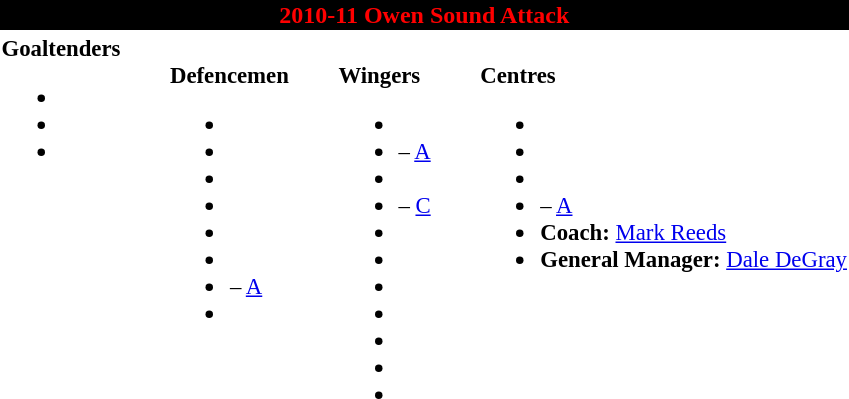<table class="toccolours" style="text-align: left;">
<tr>
<th colspan="7" style="background:#000000;color:red;text-align:center;">2010-11 Owen Sound Attack</th>
</tr>
<tr>
<td style="font-size:95%; vertical-align:top;"><strong>Goaltenders</strong><br><ul><li> </li><li> </li><li> </li></ul></td>
<td style="width: 25px;"></td>
<td style="font-size:95%; vertical-align:top;"><br><strong>Defencemen</strong><ul><li> </li><li> </li><li> </li><li> </li><li> </li><li> </li><li>  – <a href='#'>A</a></li><li> </li></ul></td>
<td style="width: 25px;"></td>
<td style="font-size:95%; vertical-align:top;"><br><strong>Wingers</strong><ul><li> </li><li>  – <a href='#'>A</a></li><li> </li><li>  – <a href='#'>C</a></li><li> </li><li> </li><li> </li><li> </li><li> </li><li> </li><li> </li></ul></td>
<td style="width: 25px;"></td>
<td style="font-size:95%; vertical-align:top;"><br><strong>Centres</strong><ul><li> </li><li> </li><li> </li><li>  – <a href='#'>A</a></li><li><strong>Coach:</strong>  <a href='#'>Mark Reeds</a></li><li><strong>General Manager:</strong>  <a href='#'>Dale DeGray</a></li></ul></td>
</tr>
</table>
